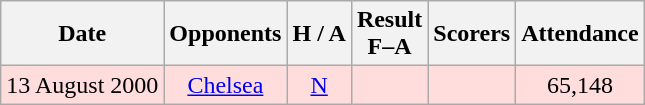<table class="wikitable" style="text-align:center">
<tr>
<th>Date</th>
<th>Opponents</th>
<th>H / A</th>
<th>Result<br>F–A</th>
<th>Scorers</th>
<th>Attendance</th>
</tr>
<tr bgcolor="#ffdddd">
<td>13 August 2000</td>
<td><a href='#'>Chelsea</a></td>
<td><a href='#'>N</a></td>
<td></td>
<td></td>
<td>65,148</td>
</tr>
</table>
